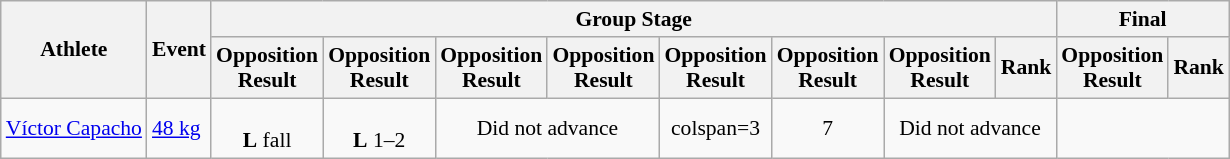<table class=wikitable style="font-size:90%">
<tr>
<th rowspan="2">Athlete</th>
<th rowspan="2">Event</th>
<th colspan="8">Group Stage</th>
<th colspan=2>Final</th>
</tr>
<tr>
<th>Opposition<br>Result</th>
<th>Opposition<br>Result</th>
<th>Opposition<br>Result</th>
<th>Opposition<br>Result</th>
<th>Opposition<br>Result</th>
<th>Opposition<br>Result</th>
<th>Opposition<br>Result</th>
<th>Rank</th>
<th>Opposition<br>Result</th>
<th>Rank</th>
</tr>
<tr align=center>
<td align=left><a href='#'>Víctor Capacho</a></td>
<td align=left><a href='#'>48 kg</a></td>
<td><br><strong>L</strong> fall</td>
<td><br><strong>L</strong> 1–2</td>
<td colspan=2>Did not advance</td>
<td>colspan=3</td>
<td>7</td>
<td colspan=2>Did not advance</td>
</tr>
</table>
